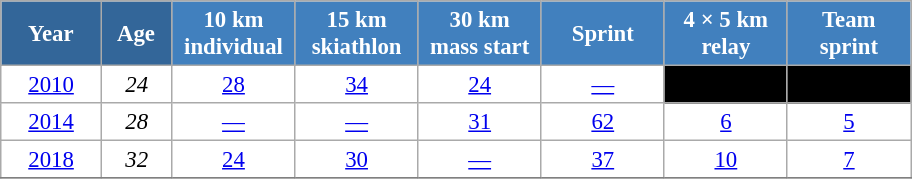<table class="wikitable" style="font-size:95%; text-align:center; border:grey solid 1px; border-collapse:collapse; background:#ffffff;">
<tr>
<th style="background-color:#369; color:white; width:60px;"> Year </th>
<th style="background-color:#369; color:white; width:40px;"> Age </th>
<th style="background-color:#4180be; color:white; width:75px;"> 10 km <br> individual </th>
<th style="background-color:#4180be; color:white; width:75px;"> 15 km <br> skiathlon </th>
<th style="background-color:#4180be; color:white; width:75px;"> 30 km <br> mass start </th>
<th style="background-color:#4180be; color:white; width:75px;"> Sprint </th>
<th style="background-color:#4180be; color:white; width:75px;"> 4 × 5 km <br> relay </th>
<th style="background-color:#4180be; color:white; width:75px;"> Team <br> sprint </th>
</tr>
<tr>
<td><a href='#'>2010</a></td>
<td><em>24</em></td>
<td><a href='#'>28</a></td>
<td><a href='#'>34</a></td>
<td><a href='#'>24</a></td>
<td><a href='#'>—</a></td>
<td style="background:#000; color:#fff;"><a href='#'><span></span></a></td>
<td style="background:#000; color:#fff;"><a href='#'><span></span></a></td>
</tr>
<tr>
<td><a href='#'>2014</a></td>
<td><em>28</em></td>
<td><a href='#'>—</a></td>
<td><a href='#'>—</a></td>
<td><a href='#'>31</a></td>
<td><a href='#'>62</a></td>
<td><a href='#'>6</a></td>
<td><a href='#'>5</a></td>
</tr>
<tr>
<td><a href='#'>2018</a></td>
<td><em>32</em></td>
<td><a href='#'>24</a></td>
<td><a href='#'>30</a></td>
<td><a href='#'>—</a></td>
<td><a href='#'>37</a></td>
<td><a href='#'>10</a></td>
<td><a href='#'>7</a></td>
</tr>
<tr>
</tr>
</table>
